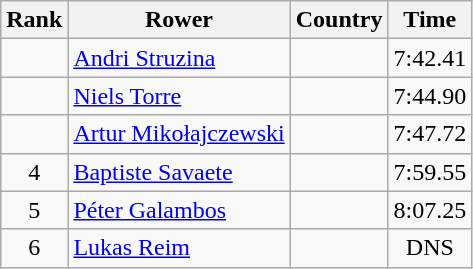<table class="wikitable" style="text-align:center">
<tr>
<th>Rank</th>
<th>Rower</th>
<th>Country</th>
<th>Time</th>
</tr>
<tr>
<td></td>
<td align="left"><a href='#'>Andri Struzina</a></td>
<td align="left"></td>
<td>7:42.41</td>
</tr>
<tr>
<td></td>
<td align="left"><a href='#'>Niels Torre</a></td>
<td align="left"></td>
<td>7:44.90</td>
</tr>
<tr>
<td></td>
<td align="left"><a href='#'>Artur Mikołajczewski</a></td>
<td align="left"></td>
<td>7:47.72</td>
</tr>
<tr>
<td>4</td>
<td align="left"><a href='#'>Baptiste Savaete</a></td>
<td align="left"></td>
<td>7:59.55</td>
</tr>
<tr>
<td>5</td>
<td align="left"><a href='#'>Péter Galambos</a></td>
<td align="left"></td>
<td>8:07.25</td>
</tr>
<tr>
<td>6</td>
<td align="left"><a href='#'>Lukas Reim</a></td>
<td align="left"></td>
<td>DNS</td>
</tr>
</table>
